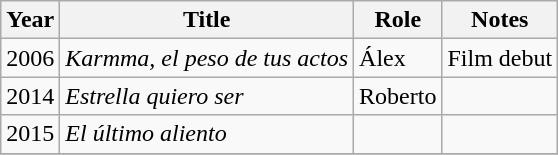<table class="wikitable sortable">
<tr>
<th>Year</th>
<th>Title</th>
<th>Role</th>
<th>Notes</th>
</tr>
<tr>
<td>2006</td>
<td><em>Karmma, el peso de tus actos</em></td>
<td>Álex</td>
<td>Film debut</td>
</tr>
<tr>
<td>2014</td>
<td><em>Estrella quiero ser</em></td>
<td>Roberto</td>
<td></td>
</tr>
<tr>
<td>2015</td>
<td><em>El último aliento</em></td>
<td></td>
<td></td>
</tr>
<tr>
</tr>
</table>
